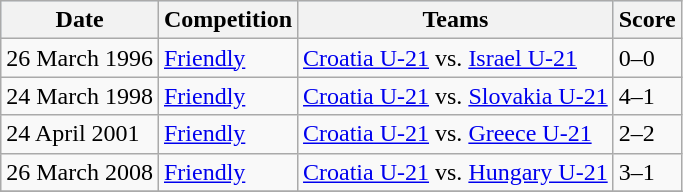<table class="wikitable" border=1>
<tr bgcolor=#D0E7FF>
<th>Date</th>
<th>Competition</th>
<th>Teams</th>
<th>Score</th>
</tr>
<tr>
<td>26 March 1996</td>
<td><a href='#'>Friendly</a></td>
<td> <a href='#'>Croatia U-21</a> vs.  <a href='#'>Israel U-21</a></td>
<td>0–0</td>
</tr>
<tr>
<td>24 March 1998</td>
<td><a href='#'>Friendly</a></td>
<td> <a href='#'>Croatia U-21</a> vs.  <a href='#'>Slovakia U-21</a></td>
<td>4–1</td>
</tr>
<tr>
<td>24 April 2001</td>
<td><a href='#'>Friendly</a></td>
<td> <a href='#'>Croatia U-21</a> vs.  <a href='#'>Greece U-21</a></td>
<td>2–2</td>
</tr>
<tr>
<td>26 March 2008</td>
<td><a href='#'>Friendly</a></td>
<td> <a href='#'>Croatia U-21</a> vs.  <a href='#'>Hungary U-21</a></td>
<td>3–1</td>
</tr>
<tr>
</tr>
</table>
